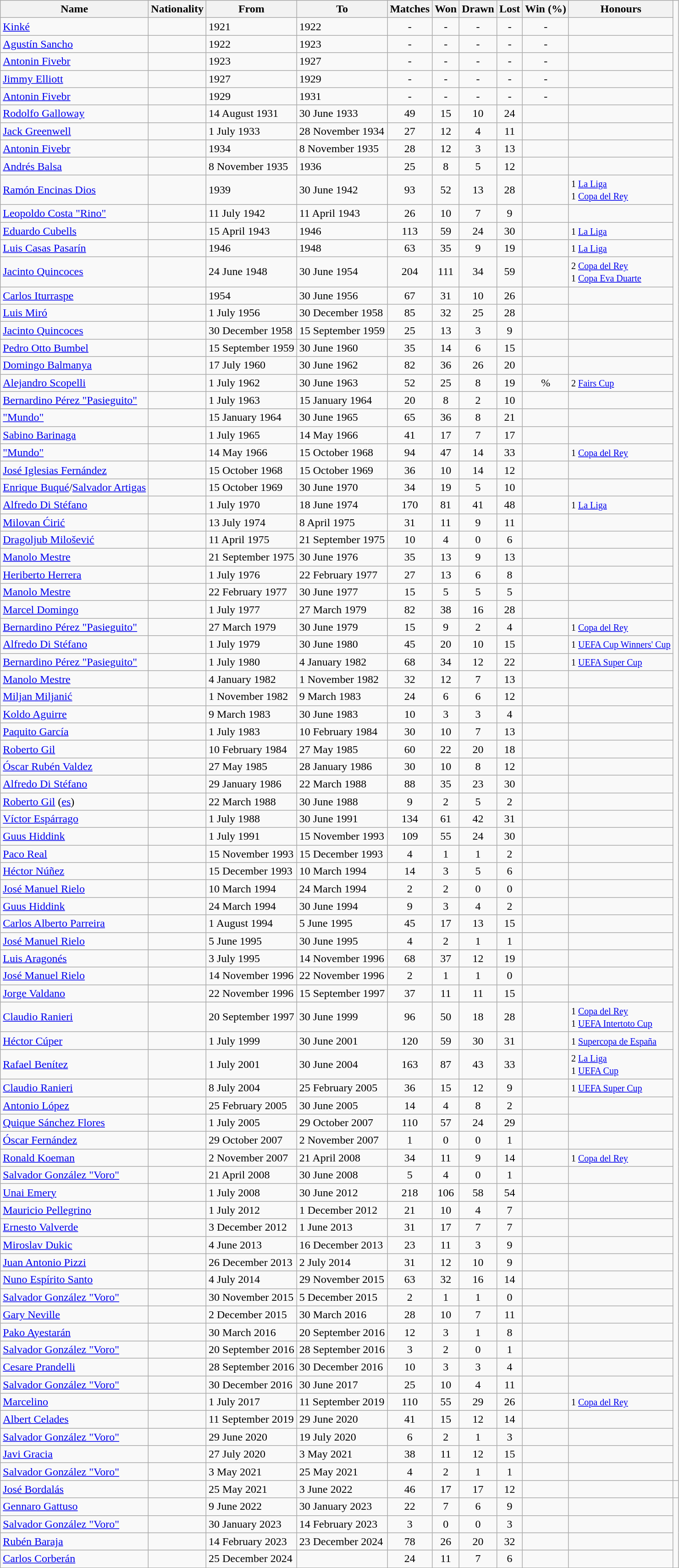<table class="sortable wikitable" style="text-align: center;">
<tr>
<th>Name</th>
<th>Nationality</th>
<th>From</th>
<th>To</th>
<th>Matches</th>
<th>Won</th>
<th>Drawn</th>
<th>Lost</th>
<th>Win (%)</th>
<th>Honours</th>
</tr>
<tr>
<td align=left><a href='#'>Kinké</a></td>
<td align=left></td>
<td align=left>1921</td>
<td align=left>1922</td>
<td>-</td>
<td>-</td>
<td>-</td>
<td>-</td>
<td>-</td>
<td align=left></td>
</tr>
<tr>
<td align=left><a href='#'>Agustín Sancho</a></td>
<td align=left></td>
<td align=left>1922</td>
<td align=left>1923</td>
<td>-</td>
<td>-</td>
<td>-</td>
<td>-</td>
<td>-</td>
<td align=left></td>
</tr>
<tr>
<td align=left><a href='#'>Antonin Fivebr</a></td>
<td align=left></td>
<td align=left>1923</td>
<td align=left>1927</td>
<td>-</td>
<td>-</td>
<td>-</td>
<td>-</td>
<td>-</td>
<td align=left></td>
</tr>
<tr>
<td align=left><a href='#'>Jimmy Elliott</a></td>
<td align=left></td>
<td align=left>1927</td>
<td align=left>1929</td>
<td>-</td>
<td>-</td>
<td>-</td>
<td>-</td>
<td>-</td>
<td align=left></td>
</tr>
<tr>
<td align=left><a href='#'>Antonin Fivebr</a></td>
<td align=left></td>
<td align=left>1929</td>
<td align=left>1931</td>
<td>-</td>
<td>-</td>
<td>-</td>
<td>-</td>
<td>-</td>
<td align=left></td>
</tr>
<tr>
<td align=left><a href='#'>Rodolfo Galloway</a></td>
<td align=left></td>
<td align=left>14 August 1931</td>
<td align=left>30 June 1933</td>
<td>49</td>
<td>15</td>
<td>10</td>
<td>24</td>
<td></td>
<td align=left></td>
</tr>
<tr>
<td align=left><a href='#'>Jack Greenwell</a></td>
<td align=left></td>
<td align=left>1 July 1933</td>
<td align=left>28 November 1934</td>
<td>27</td>
<td>12</td>
<td>4</td>
<td>11</td>
<td></td>
<td align=left></td>
</tr>
<tr>
<td align=left><a href='#'>Antonin Fivebr</a></td>
<td align=left></td>
<td align=left>1934</td>
<td align=left>8 November 1935</td>
<td>28</td>
<td>12</td>
<td>3</td>
<td>13</td>
<td></td>
<td align=left></td>
</tr>
<tr>
<td align=left><a href='#'>Andrés Balsa</a></td>
<td align=left></td>
<td align=left>8 November 1935</td>
<td align=left>1936</td>
<td>25</td>
<td>8</td>
<td>5</td>
<td>12</td>
<td></td>
<td align=left></td>
</tr>
<tr>
<td align=left><a href='#'>Ramón Encinas Dios</a></td>
<td align=left></td>
<td align=left>1939</td>
<td align=left>30 June 1942</td>
<td>93</td>
<td>52</td>
<td>13</td>
<td>28</td>
<td></td>
<td align=left><small>1 <a href='#'>La Liga</a><br>1 <a href='#'>Copa del Rey</a></small></td>
</tr>
<tr>
<td align=left><a href='#'>Leopoldo Costa "Rino"</a></td>
<td align=left></td>
<td align=left>11 July 1942</td>
<td align=left>11 April 1943</td>
<td>26</td>
<td>10</td>
<td>7</td>
<td>9</td>
<td></td>
<td align=left></td>
</tr>
<tr>
<td align=left><a href='#'>Eduardo Cubells</a></td>
<td align=left></td>
<td align=left>15 April 1943</td>
<td align=left>1946</td>
<td>113</td>
<td>59</td>
<td>24</td>
<td>30</td>
<td></td>
<td align=left><small>1 <a href='#'>La Liga</a></small></td>
</tr>
<tr>
<td align=left><a href='#'>Luis Casas Pasarín</a></td>
<td align=left></td>
<td align=left>1946</td>
<td align=left>1948</td>
<td>63</td>
<td>35</td>
<td>9</td>
<td>19</td>
<td></td>
<td align=left><small>1 <a href='#'>La Liga</a></small></td>
</tr>
<tr>
<td align=left><a href='#'>Jacinto Quincoces</a></td>
<td align=left></td>
<td align=left>24 June 1948</td>
<td align=left>30 June 1954</td>
<td>204</td>
<td>111</td>
<td>34</td>
<td>59</td>
<td></td>
<td align=left><small>2 <a href='#'>Copa del Rey</a><br>1 <a href='#'>Copa Eva Duarte</a></small></td>
</tr>
<tr>
<td align=left><a href='#'>Carlos Iturraspe</a></td>
<td align=left></td>
<td align=left>1954</td>
<td align=left>30 June 1956</td>
<td>67</td>
<td>31</td>
<td>10</td>
<td>26</td>
<td></td>
<td align=left></td>
</tr>
<tr>
<td align=left><a href='#'>Luis Miró</a></td>
<td align=left></td>
<td align=left>1 July 1956</td>
<td align=left>30 December 1958</td>
<td>85</td>
<td>32</td>
<td>25</td>
<td>28</td>
<td></td>
<td align=left></td>
</tr>
<tr>
<td align=left><a href='#'>Jacinto Quincoces</a></td>
<td align=left></td>
<td align=left>30 December 1958</td>
<td align=left>15 September 1959</td>
<td>25</td>
<td>13</td>
<td>3</td>
<td>9</td>
<td></td>
<td align=left></td>
</tr>
<tr>
<td align=left><a href='#'>Pedro Otto Bumbel</a></td>
<td align=left></td>
<td align=left>15 September 1959</td>
<td align=left>30 June 1960</td>
<td>35</td>
<td>14</td>
<td>6</td>
<td>15</td>
<td></td>
<td align=left></td>
</tr>
<tr>
<td align=left><a href='#'>Domingo Balmanya</a></td>
<td align=left></td>
<td align=left>17 July 1960</td>
<td align=left>30 June 1962</td>
<td>82</td>
<td>36</td>
<td>26</td>
<td>20</td>
<td></td>
<td align=left></td>
</tr>
<tr>
<td align=left><a href='#'>Alejandro Scopelli</a></td>
<td align=left></td>
<td align=left>1 July 1962</td>
<td align=left>30 June 1963</td>
<td>52</td>
<td>25</td>
<td>8</td>
<td>19</td>
<td>%</td>
<td align=left><small>2 <a href='#'>Fairs Cup</a></small></td>
</tr>
<tr>
<td align=left><a href='#'>Bernardino Pérez "Pasieguito"</a></td>
<td align=left></td>
<td align=left>1 July 1963</td>
<td align=left>15 January 1964</td>
<td>20</td>
<td>8</td>
<td>2</td>
<td>10</td>
<td></td>
<td align=left></td>
</tr>
<tr>
<td align=left><a href='#'>"Mundo"</a></td>
<td align=left></td>
<td align=left>15 January 1964</td>
<td align=left>30 June 1965</td>
<td>65</td>
<td>36</td>
<td>8</td>
<td>21</td>
<td></td>
<td align=left></td>
</tr>
<tr>
<td align=left><a href='#'>Sabino Barinaga</a></td>
<td align=left></td>
<td align=left>1 July 1965</td>
<td align=left>14 May 1966</td>
<td>41</td>
<td>17</td>
<td>7</td>
<td>17</td>
<td></td>
<td align=left></td>
</tr>
<tr>
<td align=left><a href='#'>"Mundo"</a></td>
<td align=left></td>
<td align=left>14 May 1966</td>
<td align=left>15 October 1968</td>
<td>94</td>
<td>47</td>
<td>14</td>
<td>33</td>
<td></td>
<td align=left><small>1 <a href='#'>Copa del Rey</a></small></td>
</tr>
<tr>
<td align=left><a href='#'>José Iglesias Fernández</a></td>
<td align=left></td>
<td align=left>15 October 1968</td>
<td align=left>15 October 1969</td>
<td>36</td>
<td>10</td>
<td>14</td>
<td>12</td>
<td></td>
<td align=left></td>
</tr>
<tr>
<td align=left><a href='#'>Enrique Buqué</a>/<a href='#'>Salvador Artigas</a></td>
<td align=left></td>
<td align=left>15 October 1969</td>
<td align=left>30 June 1970</td>
<td>34</td>
<td>19</td>
<td>5</td>
<td>10</td>
<td></td>
<td align=left></td>
</tr>
<tr>
<td align=left><a href='#'>Alfredo Di Stéfano</a></td>
<td align=left></td>
<td align=left>1 July 1970</td>
<td align=left>18 June 1974</td>
<td>170</td>
<td>81</td>
<td>41</td>
<td>48</td>
<td></td>
<td align=left><small>1 <a href='#'>La Liga</a></small></td>
</tr>
<tr>
<td align=left><a href='#'>Milovan Ćirić</a></td>
<td align=left></td>
<td align=left>13 July 1974</td>
<td align=left>8 April 1975</td>
<td>31</td>
<td>11</td>
<td>9</td>
<td>11</td>
<td></td>
<td align=left></td>
</tr>
<tr>
<td align=left><a href='#'>Dragoljub Milošević</a></td>
<td align=left></td>
<td align=left>11 April 1975</td>
<td align=left>21 September 1975</td>
<td>10</td>
<td>4</td>
<td>0</td>
<td>6</td>
<td></td>
<td align=left></td>
</tr>
<tr>
<td align=left><a href='#'>Manolo Mestre</a></td>
<td align=left></td>
<td align=left>21 September 1975</td>
<td align=left>30 June 1976</td>
<td>35</td>
<td>13</td>
<td>9</td>
<td>13</td>
<td></td>
<td align=left></td>
</tr>
<tr>
<td align=left><a href='#'>Heriberto Herrera</a></td>
<td align=left></td>
<td align=left>1 July 1976</td>
<td align=left>22 February 1977</td>
<td>27</td>
<td>13</td>
<td>6</td>
<td>8</td>
<td></td>
<td align=left></td>
</tr>
<tr>
<td align=left><a href='#'>Manolo Mestre</a></td>
<td align=left></td>
<td align=left>22 February 1977</td>
<td align=left>30 June 1977</td>
<td>15</td>
<td>5</td>
<td>5</td>
<td>5</td>
<td></td>
<td align=left></td>
</tr>
<tr>
<td align=left><a href='#'>Marcel Domingo</a></td>
<td align=left></td>
<td align=left>1 July 1977</td>
<td align=left>27 March 1979</td>
<td>82</td>
<td>38</td>
<td>16</td>
<td>28</td>
<td></td>
<td align=left></td>
</tr>
<tr>
<td align=left><a href='#'>Bernardino Pérez "Pasieguito"</a></td>
<td align=left></td>
<td align=left>27 March 1979</td>
<td align=left>30 June 1979</td>
<td>15</td>
<td>9</td>
<td>2</td>
<td>4</td>
<td></td>
<td align=left><small>1 <a href='#'>Copa del Rey</a></small></td>
</tr>
<tr>
<td align=left><a href='#'>Alfredo Di Stéfano</a></td>
<td align=left></td>
<td align=left>1 July 1979</td>
<td align=left>30 June 1980</td>
<td>45</td>
<td>20</td>
<td>10</td>
<td>15</td>
<td></td>
<td align=left><small>1 <a href='#'>UEFA Cup Winners' Cup</a></small></td>
</tr>
<tr>
<td align=left><a href='#'>Bernardino Pérez "Pasieguito"</a></td>
<td align=left></td>
<td align=left>1 July 1980</td>
<td align=left>4 January 1982</td>
<td>68</td>
<td>34</td>
<td>12</td>
<td>22</td>
<td></td>
<td align=left><small>1 <a href='#'>UEFA Super Cup</a></small></td>
</tr>
<tr>
<td align=left><a href='#'>Manolo Mestre</a></td>
<td align=left></td>
<td align=left>4 January 1982</td>
<td align=left>1 November 1982</td>
<td>32</td>
<td>12</td>
<td>7</td>
<td>13</td>
<td></td>
<td align=left></td>
</tr>
<tr>
<td align=left><a href='#'>Miljan Miljanić</a></td>
<td align=left></td>
<td align=left>1 November 1982</td>
<td align=left>9 March 1983</td>
<td>24</td>
<td>6</td>
<td>6</td>
<td>12</td>
<td></td>
<td align=left></td>
</tr>
<tr>
<td align=left><a href='#'>Koldo Aguirre</a></td>
<td align=left></td>
<td align=left>9 March 1983</td>
<td align=left>30 June 1983</td>
<td>10</td>
<td>3</td>
<td>3</td>
<td>4</td>
<td></td>
<td align=left></td>
</tr>
<tr>
<td align=left><a href='#'>Paquito García</a></td>
<td align=left></td>
<td align=left>1 July 1983</td>
<td align=left>10 February 1984</td>
<td>30</td>
<td>10</td>
<td>7</td>
<td>13</td>
<td></td>
<td align=left></td>
</tr>
<tr>
<td align=left><a href='#'>Roberto Gil</a></td>
<td align=left></td>
<td align=left>10 February 1984</td>
<td align=left>27 May 1985</td>
<td>60</td>
<td>22</td>
<td>20</td>
<td>18</td>
<td></td>
<td align=left></td>
</tr>
<tr>
<td align=left><a href='#'>Óscar Rubén Valdez</a></td>
<td align=left></td>
<td align=left>27 May 1985</td>
<td align=left>28 January 1986</td>
<td>30</td>
<td>10</td>
<td>8</td>
<td>12</td>
<td></td>
<td align=left></td>
</tr>
<tr>
<td align=left><a href='#'>Alfredo Di Stéfano</a></td>
<td align=left></td>
<td align=left>29 January 1986</td>
<td align=left>22 March 1988</td>
<td>88</td>
<td>35</td>
<td>23</td>
<td>30</td>
<td></td>
<td align=left></td>
</tr>
<tr>
<td align=left><a href='#'>Roberto Gil</a> (<a href='#'>es</a>)</td>
<td align=left></td>
<td align=left>22 March 1988</td>
<td align=left>30 June 1988</td>
<td>9</td>
<td>2</td>
<td>5</td>
<td>2</td>
<td></td>
<td align=left></td>
</tr>
<tr>
<td align=left><a href='#'>Víctor Espárrago</a></td>
<td align=left></td>
<td align=left>1 July 1988</td>
<td align=left>30 June 1991</td>
<td>134</td>
<td>61</td>
<td>42</td>
<td>31</td>
<td></td>
<td align=left></td>
</tr>
<tr>
<td align=left><a href='#'>Guus Hiddink</a></td>
<td align=left></td>
<td align=left>1 July 1991</td>
<td align=left>15 November 1993</td>
<td>109</td>
<td>55</td>
<td>24</td>
<td>30</td>
<td></td>
<td align=left></td>
</tr>
<tr>
<td align=left><a href='#'>Paco Real</a></td>
<td align=left></td>
<td align=left>15 November 1993</td>
<td align=left>15 December 1993</td>
<td>4</td>
<td>1</td>
<td>1</td>
<td>2</td>
<td></td>
<td align=left></td>
</tr>
<tr>
<td align=left><a href='#'>Héctor Núñez</a></td>
<td align=left></td>
<td align=left>15 December 1993</td>
<td align=left>10 March 1994</td>
<td>14</td>
<td>3</td>
<td>5</td>
<td>6</td>
<td></td>
<td align=left></td>
</tr>
<tr>
<td align=left><a href='#'>José Manuel Rielo</a></td>
<td align=left></td>
<td align=left>10 March 1994</td>
<td align=left>24 March 1994</td>
<td>2</td>
<td>2</td>
<td>0</td>
<td>0</td>
<td></td>
<td align=left></td>
</tr>
<tr>
<td align=left><a href='#'>Guus Hiddink</a></td>
<td align=left></td>
<td align=left>24 March 1994</td>
<td align=left>30 June 1994</td>
<td>9</td>
<td>3</td>
<td>4</td>
<td>2</td>
<td></td>
<td align=left></td>
</tr>
<tr>
<td align=left><a href='#'>Carlos Alberto Parreira</a></td>
<td align=left></td>
<td align=left>1 August 1994</td>
<td align=left>5 June 1995</td>
<td>45</td>
<td>17</td>
<td>13</td>
<td>15</td>
<td></td>
<td align=left></td>
</tr>
<tr>
<td align=left><a href='#'>José Manuel Rielo</a></td>
<td align=left></td>
<td align=left>5 June 1995</td>
<td align=left>30 June 1995</td>
<td>4</td>
<td>2</td>
<td>1</td>
<td>1</td>
<td></td>
<td align=left></td>
</tr>
<tr>
<td align=left><a href='#'>Luis Aragonés</a></td>
<td align=left></td>
<td align=left>3 July 1995</td>
<td align=left>14 November 1996</td>
<td>68</td>
<td>37</td>
<td>12</td>
<td>19</td>
<td></td>
<td align=left></td>
</tr>
<tr>
<td align=left><a href='#'>José Manuel Rielo</a></td>
<td align=left></td>
<td align=left>14 November 1996</td>
<td align=left>22 November 1996</td>
<td>2</td>
<td>1</td>
<td>1</td>
<td>0</td>
<td></td>
<td align=left></td>
</tr>
<tr>
<td align=left><a href='#'>Jorge Valdano</a></td>
<td align=left></td>
<td align=left>22 November 1996</td>
<td align=left>15 September 1997</td>
<td>37</td>
<td>11</td>
<td>11</td>
<td>15</td>
<td></td>
<td align=left></td>
</tr>
<tr>
<td align=left><a href='#'>Claudio Ranieri</a></td>
<td align=left></td>
<td align=left>20 September 1997</td>
<td align=left>30 June 1999</td>
<td>96</td>
<td>50</td>
<td>18</td>
<td>28</td>
<td></td>
<td align=left><small>1 <a href='#'>Copa del Rey</a><br>1 <a href='#'>UEFA Intertoto Cup</a></small></td>
</tr>
<tr>
<td align=left><a href='#'>Héctor Cúper</a></td>
<td align=left></td>
<td align=left>1 July 1999</td>
<td align=left>30 June 2001</td>
<td>120</td>
<td>59</td>
<td>30</td>
<td>31</td>
<td></td>
<td align=left><small>1 <a href='#'>Supercopa de España</a></small></td>
</tr>
<tr>
<td align=left><a href='#'>Rafael Benítez</a></td>
<td align=left></td>
<td align=left>1 July 2001</td>
<td align=left>30 June 2004</td>
<td>163</td>
<td>87</td>
<td>43</td>
<td>33</td>
<td></td>
<td align=left><small>2 <a href='#'>La Liga</a><br>1 <a href='#'>UEFA Cup</a></small></td>
</tr>
<tr>
<td align=left><a href='#'>Claudio Ranieri</a></td>
<td align=left></td>
<td align=left>8 July 2004</td>
<td align=left>25 February 2005</td>
<td>36</td>
<td>15</td>
<td>12</td>
<td>9</td>
<td></td>
<td align=left><small>1 <a href='#'>UEFA Super Cup</a></small></td>
</tr>
<tr>
<td align=left><a href='#'>Antonio López</a></td>
<td align=left></td>
<td align=left>25 February 2005</td>
<td align=left>30 June 2005</td>
<td>14</td>
<td>4</td>
<td>8</td>
<td>2</td>
<td></td>
<td align=left></td>
</tr>
<tr>
<td align=left><a href='#'>Quique Sánchez Flores</a></td>
<td align=left></td>
<td align=left>1 July 2005</td>
<td align=left>29 October 2007</td>
<td>110</td>
<td>57</td>
<td>24</td>
<td>29</td>
<td></td>
<td align=left></td>
</tr>
<tr>
<td align=left><a href='#'>Óscar Fernández</a></td>
<td align=left></td>
<td align=left>29 October 2007</td>
<td align=left>2 November 2007</td>
<td>1</td>
<td>0</td>
<td>0</td>
<td>1</td>
<td></td>
<td align=left></td>
</tr>
<tr>
<td align=left><a href='#'>Ronald Koeman</a></td>
<td align=left></td>
<td align=left>2 November 2007</td>
<td align=left>21 April 2008</td>
<td>34</td>
<td>11</td>
<td>9</td>
<td>14</td>
<td></td>
<td align=left><small>1 <a href='#'>Copa del Rey</a></small></td>
</tr>
<tr>
<td align=left><a href='#'>Salvador González "Voro"</a></td>
<td align=left></td>
<td align=left>21 April 2008</td>
<td align=left>30 June 2008</td>
<td>5</td>
<td>4</td>
<td>0</td>
<td>1</td>
<td></td>
<td align=left></td>
</tr>
<tr>
<td align=left><a href='#'>Unai Emery</a></td>
<td align=left></td>
<td align=left>1 July 2008</td>
<td align=left>30 June 2012</td>
<td>218</td>
<td>106</td>
<td>58</td>
<td>54</td>
<td></td>
<td align=left></td>
</tr>
<tr>
<td align=left><a href='#'>Mauricio Pellegrino</a></td>
<td align=left></td>
<td align=left>1 July 2012</td>
<td align=left>1 December 2012</td>
<td>21</td>
<td>10</td>
<td>4</td>
<td>7</td>
<td></td>
<td align=left></td>
</tr>
<tr>
<td align=left><a href='#'>Ernesto Valverde</a></td>
<td align=left></td>
<td align=left>3 December 2012</td>
<td align=left>1 June 2013</td>
<td>31</td>
<td>17</td>
<td>7</td>
<td>7</td>
<td></td>
<td align=left></td>
</tr>
<tr>
<td align=left><a href='#'>Miroslav Dukic</a></td>
<td align=left></td>
<td align=left>4 June 2013</td>
<td align=left>16 December 2013</td>
<td>23</td>
<td>11</td>
<td>3</td>
<td>9</td>
<td></td>
<td align=left></td>
</tr>
<tr>
<td align=left><a href='#'>Juan Antonio Pizzi</a></td>
<td align=left></td>
<td align=left>26 December 2013</td>
<td align=left>2 July 2014</td>
<td>31</td>
<td>12</td>
<td>10</td>
<td>9</td>
<td></td>
<td align=left></td>
</tr>
<tr>
<td align=left><a href='#'>Nuno Espírito Santo</a></td>
<td align=left></td>
<td align=left>4 July 2014</td>
<td align=left>29 November 2015</td>
<td>63</td>
<td>32</td>
<td>16</td>
<td>14</td>
<td></td>
<td align=left></td>
</tr>
<tr>
<td align=left><a href='#'>Salvador González "Voro"</a></td>
<td align=left></td>
<td align=left>30 November 2015</td>
<td align=left>5 December 2015</td>
<td>2</td>
<td>1</td>
<td>1</td>
<td>0</td>
<td></td>
<td align=left></td>
</tr>
<tr>
<td align=left><a href='#'>Gary Neville</a></td>
<td align=left></td>
<td align=left>2 December 2015</td>
<td align=left>30 March 2016</td>
<td>28</td>
<td>10</td>
<td>7</td>
<td>11</td>
<td></td>
<td align=left></td>
</tr>
<tr>
<td align=left><a href='#'>Pako Ayestarán</a></td>
<td align=left></td>
<td align=left>30 March 2016</td>
<td align=left>20 September 2016</td>
<td>12</td>
<td>3</td>
<td>1</td>
<td>8</td>
<td></td>
<td align=left></td>
</tr>
<tr>
<td align=left><a href='#'>Salvador González "Voro"</a></td>
<td align=left></td>
<td align=left>20 September 2016</td>
<td align=left>28 September 2016</td>
<td>3</td>
<td>2</td>
<td>0</td>
<td>1</td>
<td></td>
<td align=left></td>
</tr>
<tr>
<td align=left><a href='#'>Cesare Prandelli</a></td>
<td align=left></td>
<td align=left>28 September 2016</td>
<td align=left>30 December 2016</td>
<td>10</td>
<td>3</td>
<td>3</td>
<td>4</td>
<td></td>
<td align=left></td>
</tr>
<tr>
<td align=left><a href='#'>Salvador González "Voro"</a></td>
<td align=left></td>
<td align=left>30 December 2016</td>
<td align=left>30 June 2017</td>
<td>25</td>
<td>10</td>
<td>4</td>
<td>11</td>
<td></td>
<td align=left></td>
</tr>
<tr>
<td align=left><a href='#'>Marcelino</a></td>
<td align=left></td>
<td align=left>1 July 2017</td>
<td align=left>11 September 2019</td>
<td>110</td>
<td>55</td>
<td>29</td>
<td>26</td>
<td></td>
<td align=left><small>1 <a href='#'>Copa del Rey</a></small></td>
</tr>
<tr>
<td align=left><a href='#'>Albert Celades</a></td>
<td align=left></td>
<td align=left>11 September 2019</td>
<td align=left>29 June 2020</td>
<td>41</td>
<td>15</td>
<td>12</td>
<td>14</td>
<td></td>
<td align=left></td>
</tr>
<tr>
<td align=left><a href='#'>Salvador González "Voro"</a></td>
<td align=left></td>
<td align=left>29 June 2020</td>
<td align=left>19 July 2020</td>
<td>6</td>
<td>2</td>
<td>1</td>
<td>3</td>
<td></td>
<td align=left></td>
</tr>
<tr>
<td align=left><a href='#'>Javi Gracia</a></td>
<td align=left></td>
<td align=left>27 July 2020</td>
<td align=left>3 May 2021</td>
<td>38</td>
<td>11</td>
<td>12</td>
<td>15</td>
<td></td>
<td align=left></td>
</tr>
<tr>
<td align=left><a href='#'>Salvador González "Voro"</a></td>
<td align=left></td>
<td align=left>3 May 2021</td>
<td align=left>25 May 2021</td>
<td>4</td>
<td>2</td>
<td>1</td>
<td>1</td>
<td></td>
<td align=left></td>
</tr>
<tr>
<td align=left><a href='#'>José Bordalás</a></td>
<td align=left></td>
<td align=left>25 May 2021</td>
<td align=left>3 June 2022</td>
<td>46</td>
<td>17</td>
<td>17</td>
<td>12</td>
<td></td>
<td align=left></td>
<td align=left></td>
</tr>
<tr>
<td align=left><a href='#'>Gennaro Gattuso</a></td>
<td align=left></td>
<td align=left>9 June 2022</td>
<td align=left>30 January 2023</td>
<td>22</td>
<td>7</td>
<td>6</td>
<td>9</td>
<td></td>
<td align=left></td>
</tr>
<tr>
<td align=left><a href='#'>Salvador González "Voro"</a></td>
<td align=left></td>
<td align=left>30 January 2023</td>
<td align=left>14 February 2023</td>
<td>3</td>
<td>0</td>
<td>0</td>
<td>3</td>
<td></td>
<td align=left></td>
</tr>
<tr>
<td align=left><a href='#'>Rubén Baraja</a></td>
<td align=left></td>
<td align=left>14 February 2023</td>
<td align=left>23 December 2024</td>
<td>78</td>
<td>26</td>
<td>20</td>
<td>32</td>
<td></td>
<td align=left></td>
</tr>
<tr>
<td align=left><a href='#'>Carlos Corberán</a></td>
<td align=left></td>
<td align=left>25 December 2024</td>
<td align=left></td>
<td>24</td>
<td>11</td>
<td>7</td>
<td>6</td>
<td></td>
<td align=left></td>
</tr>
</table>
